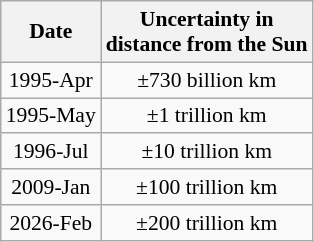<table class="wikitable" style="text-align:center; font-size:0.9em;">
<tr>
<th>Date</th>
<th>Uncertainty in<br>distance from the Sun</th>
</tr>
<tr>
<td>1995-Apr</td>
<td>±730 billion km</td>
</tr>
<tr>
<td>1995-May</td>
<td>±1 trillion km</td>
</tr>
<tr>
<td>1996-Jul</td>
<td>±10 trillion km</td>
</tr>
<tr>
<td>2009-Jan</td>
<td>±100 trillion km</td>
</tr>
<tr>
<td>2026-Feb</td>
<td>±200 trillion km</td>
</tr>
</table>
